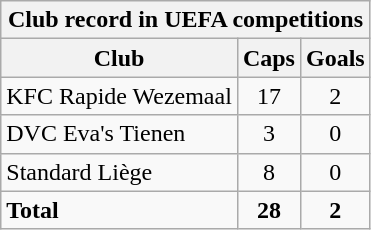<table class="wikitable">
<tr>
<th colspan="3">Club record in UEFA competitions</th>
</tr>
<tr>
<th>Club</th>
<th>Caps</th>
<th>Goals</th>
</tr>
<tr>
<td>KFC Rapide Wezemaal</td>
<td align="center">17</td>
<td align="center">2</td>
</tr>
<tr>
<td>DVC Eva's Tienen</td>
<td align="center">3</td>
<td align="center">0</td>
</tr>
<tr>
<td>Standard Liège</td>
<td align="center">8</td>
<td align="center">0</td>
</tr>
<tr>
<td><strong>Total</strong></td>
<td align="center"><strong>28</strong></td>
<td align="center"><strong>2</strong></td>
</tr>
</table>
